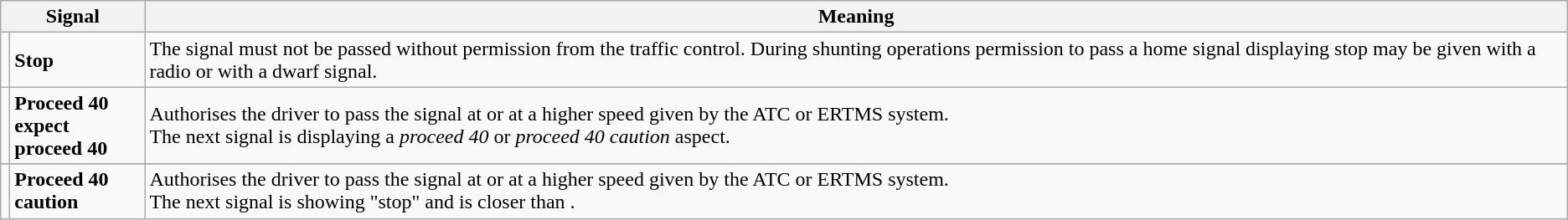<table class="wikitable">
<tr>
<th colspan="2">Signal</th>
<th>Meaning</th>
</tr>
<tr>
<td></td>
<td style="width:100px"><strong>Stop</strong></td>
<td>The signal must not be passed without permission from the traffic control. During shunting operations permission to pass a home signal displaying stop may be given with a radio or with a dwarf signal.</td>
</tr>
<tr>
<td></td>
<td style="width:100px"><strong>Proceed 40<br> expect proceed 40</strong></td>
<td>Authorises the driver to pass the signal at  or at a higher speed given by the ATC or ERTMS system.<br> The next signal is displaying a <em>proceed 40</em> or <em>proceed 40 caution</em> aspect.</td>
</tr>
<tr>
</tr>
<tr>
<td></td>
<td style="width:100px"><strong>Proceed 40<br> caution</strong></td>
<td>Authorises the driver to pass the signal at  or at a higher speed given by the ATC or ERTMS  system.<br>The next signal is showing "stop" and is closer than .</td>
</tr>
</table>
